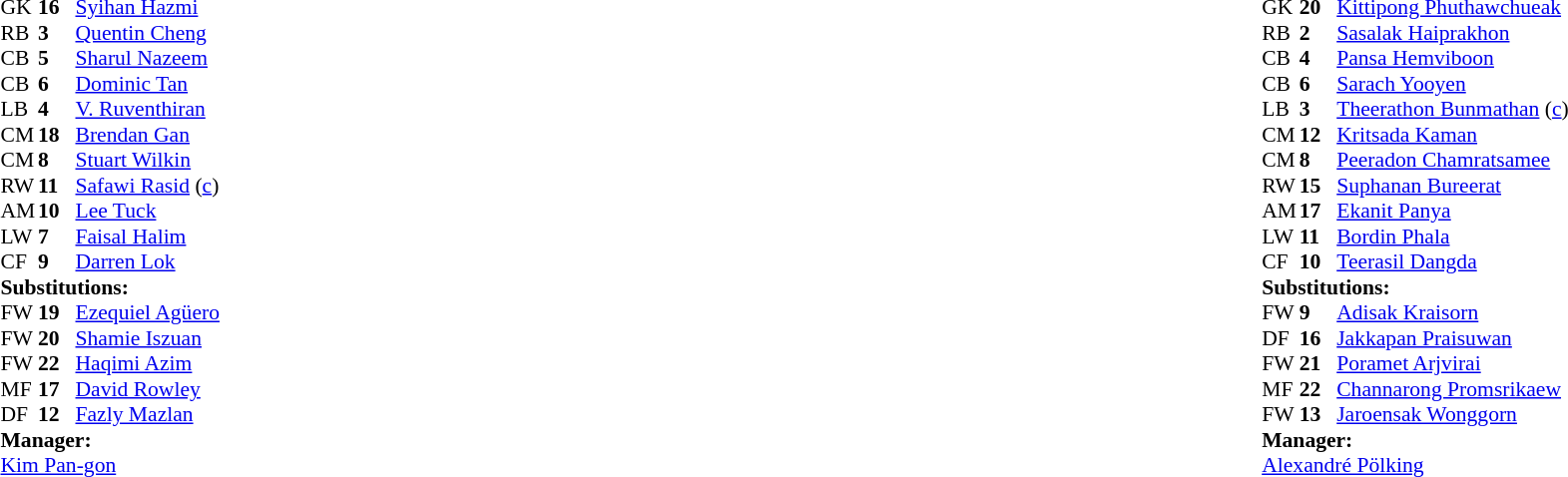<table width="100%">
<tr>
<td valign="top" width="40%"><br><table style="font-size:90%" cellspacing="0" cellpadding="0">
<tr>
<th width=25></th>
<th width=25></th>
</tr>
<tr>
<td>GK</td>
<td><strong>16</strong></td>
<td><a href='#'>Syihan Hazmi</a></td>
</tr>
<tr>
<td>RB</td>
<td><strong>3</strong></td>
<td><a href='#'>Quentin Cheng</a></td>
<td></td>
<td></td>
</tr>
<tr>
<td>CB</td>
<td><strong>5</strong></td>
<td><a href='#'>Sharul Nazeem</a></td>
<td></td>
<td></td>
</tr>
<tr>
<td>CB</td>
<td><strong>6</strong></td>
<td><a href='#'>Dominic Tan</a></td>
</tr>
<tr>
<td>LB</td>
<td><strong>4</strong></td>
<td><a href='#'>V. Ruventhiran</a></td>
</tr>
<tr>
<td>CM</td>
<td><strong>18</strong></td>
<td><a href='#'>Brendan Gan</a></td>
</tr>
<tr>
<td>CM</td>
<td><strong>8</strong></td>
<td><a href='#'>Stuart Wilkin</a></td>
</tr>
<tr>
<td>RW</td>
<td><strong>11</strong></td>
<td><a href='#'>Safawi Rasid</a> (<a href='#'>c</a>)</td>
<td></td>
<td></td>
</tr>
<tr>
<td>AM</td>
<td><strong>10</strong></td>
<td><a href='#'>Lee Tuck</a></td>
</tr>
<tr>
<td>LW</td>
<td><strong>7</strong></td>
<td><a href='#'>Faisal Halim</a></td>
<td></td>
<td></td>
</tr>
<tr>
<td>CF</td>
<td><strong>9</strong></td>
<td><a href='#'>Darren Lok</a></td>
<td></td>
<td></td>
</tr>
<tr>
<td colspan=3><strong>Substitutions:</strong></td>
</tr>
<tr>
<td>FW</td>
<td><strong>19</strong></td>
<td><a href='#'>Ezequiel Agüero</a></td>
<td></td>
<td></td>
</tr>
<tr>
<td>FW</td>
<td><strong>20</strong></td>
<td><a href='#'>Shamie Iszuan</a></td>
<td></td>
<td></td>
</tr>
<tr>
<td>FW</td>
<td><strong>22</strong></td>
<td><a href='#'>Haqimi Azim</a></td>
<td></td>
<td></td>
</tr>
<tr>
<td>MF</td>
<td><strong>17</strong></td>
<td><a href='#'>David Rowley</a></td>
<td></td>
<td></td>
</tr>
<tr>
<td>DF</td>
<td><strong>12</strong></td>
<td><a href='#'>Fazly Mazlan</a></td>
<td></td>
<td></td>
</tr>
<tr>
<td colspan=3><strong>Manager:</strong></td>
</tr>
<tr>
<td colspan=3> <a href='#'>Kim Pan-gon</a></td>
</tr>
</table>
</td>
<td valign="top"></td>
<td valign="top" width="50%"><br><table style="font-size:90%; margin:auto" cellspacing="0" cellpadding="0">
<tr>
<th width=25></th>
<th width=25></th>
</tr>
<tr>
<td>GK</td>
<td><strong>20</strong></td>
<td><a href='#'>Kittipong Phuthawchueak</a></td>
</tr>
<tr>
<td>RB</td>
<td><strong>2</strong></td>
<td><a href='#'>Sasalak Haiprakhon</a></td>
</tr>
<tr>
<td>CB</td>
<td><strong>4</strong></td>
<td><a href='#'>Pansa Hemviboon</a></td>
<td></td>
<td></td>
</tr>
<tr>
<td>CB</td>
<td><strong>6</strong></td>
<td><a href='#'>Sarach Yooyen</a></td>
</tr>
<tr>
<td>LB</td>
<td><strong>3</strong></td>
<td><a href='#'>Theerathon Bunmathan</a> (<a href='#'>c</a>)</td>
</tr>
<tr>
<td>CM</td>
<td><strong>12</strong></td>
<td><a href='#'>Kritsada Kaman</a></td>
</tr>
<tr>
<td>CM</td>
<td><strong>8</strong></td>
<td><a href='#'>Peeradon Chamratsamee</a></td>
<td></td>
<td></td>
</tr>
<tr>
<td>RW</td>
<td><strong>15</strong></td>
<td><a href='#'>Suphanan Bureerat</a></td>
<td></td>
</tr>
<tr>
<td>AM</td>
<td><strong>17</strong></td>
<td><a href='#'>Ekanit Panya</a></td>
<td></td>
<td></td>
</tr>
<tr>
<td>LW</td>
<td><strong>11</strong></td>
<td><a href='#'>Bordin Phala</a></td>
<td></td>
<td></td>
</tr>
<tr>
<td>CF</td>
<td><strong>10</strong></td>
<td><a href='#'>Teerasil Dangda</a></td>
<td></td>
<td></td>
</tr>
<tr>
<td colspan=3><strong>Substitutions:</strong></td>
</tr>
<tr>
<td>FW</td>
<td><strong>9</strong></td>
<td><a href='#'>Adisak Kraisorn</a></td>
<td></td>
<td></td>
</tr>
<tr>
<td>DF</td>
<td><strong>16</strong></td>
<td><a href='#'>Jakkapan Praisuwan</a></td>
<td></td>
<td></td>
</tr>
<tr>
<td>FW</td>
<td><strong>21</strong></td>
<td><a href='#'>Poramet Arjvirai</a></td>
<td></td>
<td></td>
</tr>
<tr>
<td>MF</td>
<td><strong>22</strong></td>
<td><a href='#'>Channarong Promsrikaew</a></td>
<td></td>
<td></td>
</tr>
<tr>
<td>FW</td>
<td><strong>13</strong></td>
<td><a href='#'>Jaroensak Wonggorn</a></td>
<td></td>
<td></td>
</tr>
<tr>
<td colspan=3><strong>Manager:</strong></td>
</tr>
<tr>
<td colspan=3> <a href='#'>Alexandré Pölking</a></td>
</tr>
</table>
</td>
</tr>
</table>
